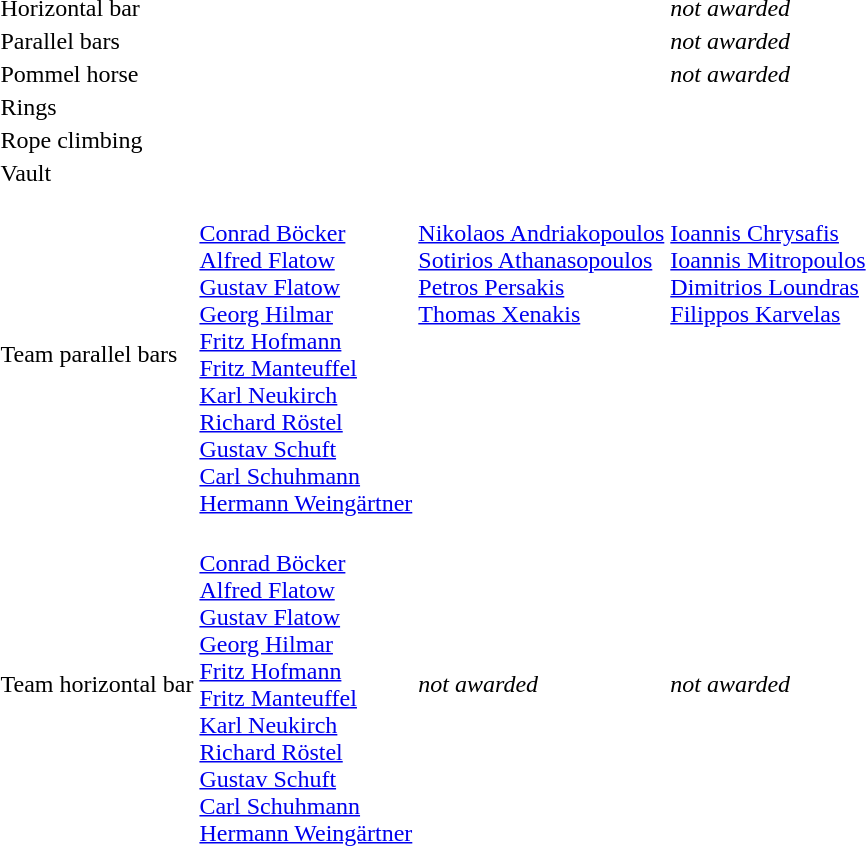<table>
<tr>
<td>Horizontal bar<br></td>
<td></td>
<td></td>
<td><em>not awarded</em></td>
</tr>
<tr>
<td>Parallel bars<br></td>
<td></td>
<td></td>
<td><em>not awarded</em></td>
</tr>
<tr>
<td>Pommel horse<br></td>
<td></td>
<td></td>
<td><em>not awarded</em></td>
</tr>
<tr>
<td>Rings<br></td>
<td></td>
<td></td>
<td></td>
</tr>
<tr>
<td>Rope climbing<br></td>
<td></td>
<td></td>
<td></td>
</tr>
<tr>
<td>Vault<br></td>
<td></td>
<td></td>
<td></td>
</tr>
<tr>
<td>Team parallel bars<br></td>
<td valign=top><br><a href='#'>Conrad Böcker</a><br><a href='#'>Alfred Flatow</a><br><a href='#'>Gustav Flatow</a><br><a href='#'>Georg Hilmar</a><br><a href='#'>Fritz Hofmann</a><br><a href='#'>Fritz Manteuffel</a><br><a href='#'>Karl Neukirch</a><br><a href='#'>Richard Röstel</a><br><a href='#'>Gustav Schuft</a><br><a href='#'>Carl Schuhmann</a><br><a href='#'>Hermann Weingärtner</a></td>
<td valign=top><br><a href='#'>Nikolaos Andriakopoulos</a><br><a href='#'>Sotirios Athanasopoulos</a><br><a href='#'>Petros Persakis</a><br><a href='#'>Thomas Xenakis</a></td>
<td valign=top><br><a href='#'>Ioannis Chrysafis</a><br><a href='#'>Ioannis Mitropoulos</a><br><a href='#'>Dimitrios Loundras</a><br><a href='#'>Filippos Karvelas</a></td>
</tr>
<tr>
<td>Team horizontal bar<br></td>
<td valign=top><br><a href='#'>Conrad Böcker</a><br><a href='#'>Alfred Flatow</a><br><a href='#'>Gustav Flatow</a><br><a href='#'>Georg Hilmar</a><br><a href='#'>Fritz Hofmann</a><br><a href='#'>Fritz Manteuffel</a><br><a href='#'>Karl Neukirch</a><br><a href='#'>Richard Röstel</a><br><a href='#'>Gustav Schuft</a><br><a href='#'>Carl Schuhmann</a><br><a href='#'>Hermann Weingärtner</a></td>
<td><em>not awarded</em></td>
<td><em>not awarded</em></td>
</tr>
</table>
